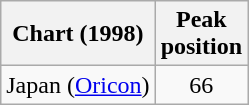<table class="wikitable sortable plainrowheaders">
<tr>
<th scope="col">Chart (1998)</th>
<th scope="col">Peak<br>position</th>
</tr>
<tr>
<td>Japan (<a href='#'>Oricon</a>)</td>
<td style="text-align:center;">66</td>
</tr>
</table>
